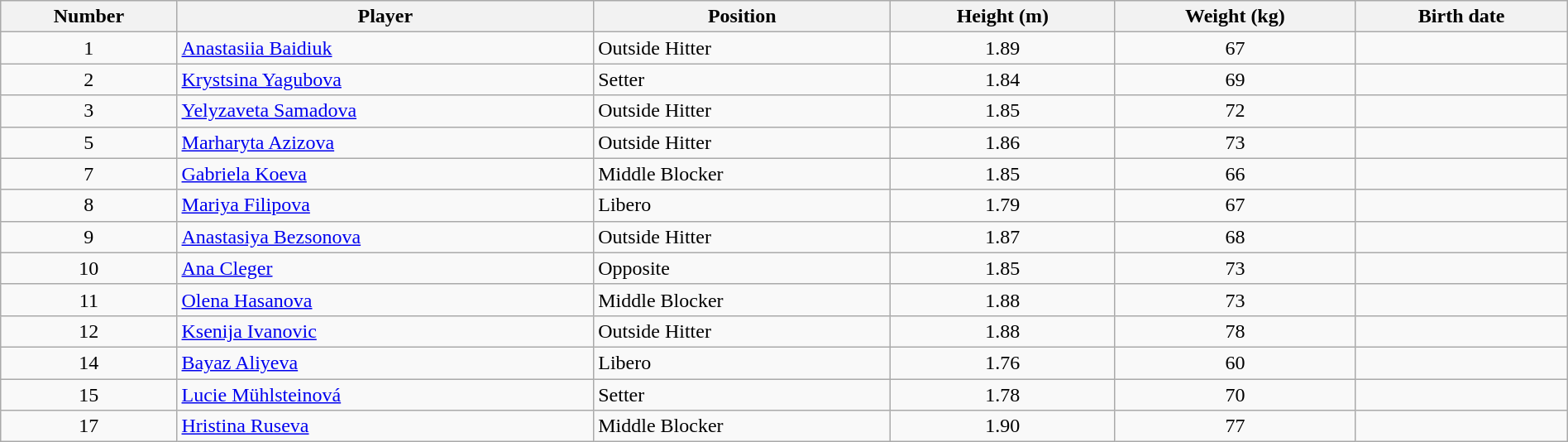<table class="wikitable" style="width:100%;">
<tr>
<th>Number</th>
<th>Player</th>
<th>Position</th>
<th>Height (m)</th>
<th>Weight (kg)</th>
<th>Birth date</th>
</tr>
<tr>
<td align=center>1</td>
<td> <a href='#'>Anastasiia Baidiuk</a></td>
<td>Outside Hitter</td>
<td align=center>1.89</td>
<td align=center>67</td>
<td></td>
</tr>
<tr>
<td align=center>2</td>
<td> <a href='#'>Krystsina Yagubova</a></td>
<td>Setter</td>
<td align=center>1.84</td>
<td align=center>69</td>
<td></td>
</tr>
<tr>
<td align=center>3</td>
<td> <a href='#'>Yelyzaveta Samadova</a></td>
<td>Outside Hitter</td>
<td align=center>1.85</td>
<td align=center>72</td>
<td></td>
</tr>
<tr>
<td align=center>5</td>
<td> <a href='#'>Marharyta Azizova</a></td>
<td>Outside Hitter</td>
<td align=center>1.86</td>
<td align=center>73</td>
<td></td>
</tr>
<tr>
<td align=center>7</td>
<td> <a href='#'>Gabriela Koeva</a></td>
<td>Middle Blocker</td>
<td align=center>1.85</td>
<td align=center>66</td>
<td></td>
</tr>
<tr>
<td align=center>8</td>
<td> <a href='#'>Mariya Filipova</a></td>
<td>Libero</td>
<td align=center>1.79</td>
<td align=center>67</td>
<td></td>
</tr>
<tr>
<td align=center>9</td>
<td> <a href='#'>Anastasiya Bezsonova</a></td>
<td>Outside Hitter</td>
<td align=center>1.87</td>
<td align=center>68</td>
<td></td>
</tr>
<tr>
<td align=center>10</td>
<td> <a href='#'>Ana Cleger</a></td>
<td>Opposite</td>
<td align=center>1.85</td>
<td align=center>73</td>
<td></td>
</tr>
<tr>
<td align=center>11</td>
<td> <a href='#'>Olena Hasanova</a></td>
<td>Middle Blocker</td>
<td align=center>1.88</td>
<td align=center>73</td>
<td></td>
</tr>
<tr>
<td align=center>12</td>
<td> <a href='#'>Ksenija Ivanovic</a></td>
<td>Outside Hitter</td>
<td align=center>1.88</td>
<td align=center>78</td>
<td></td>
</tr>
<tr>
<td align=center>14</td>
<td> <a href='#'>Bayaz Aliyeva</a></td>
<td>Libero</td>
<td align=center>1.76</td>
<td align=center>60</td>
<td></td>
</tr>
<tr>
<td align=center>15</td>
<td> <a href='#'>Lucie Mühlsteinová</a></td>
<td>Setter</td>
<td align=center>1.78</td>
<td align=center>70</td>
<td></td>
</tr>
<tr>
<td align=center>17</td>
<td> <a href='#'>Hristina Ruseva</a></td>
<td>Middle Blocker</td>
<td align=center>1.90</td>
<td align=center>77</td>
<td></td>
</tr>
</table>
